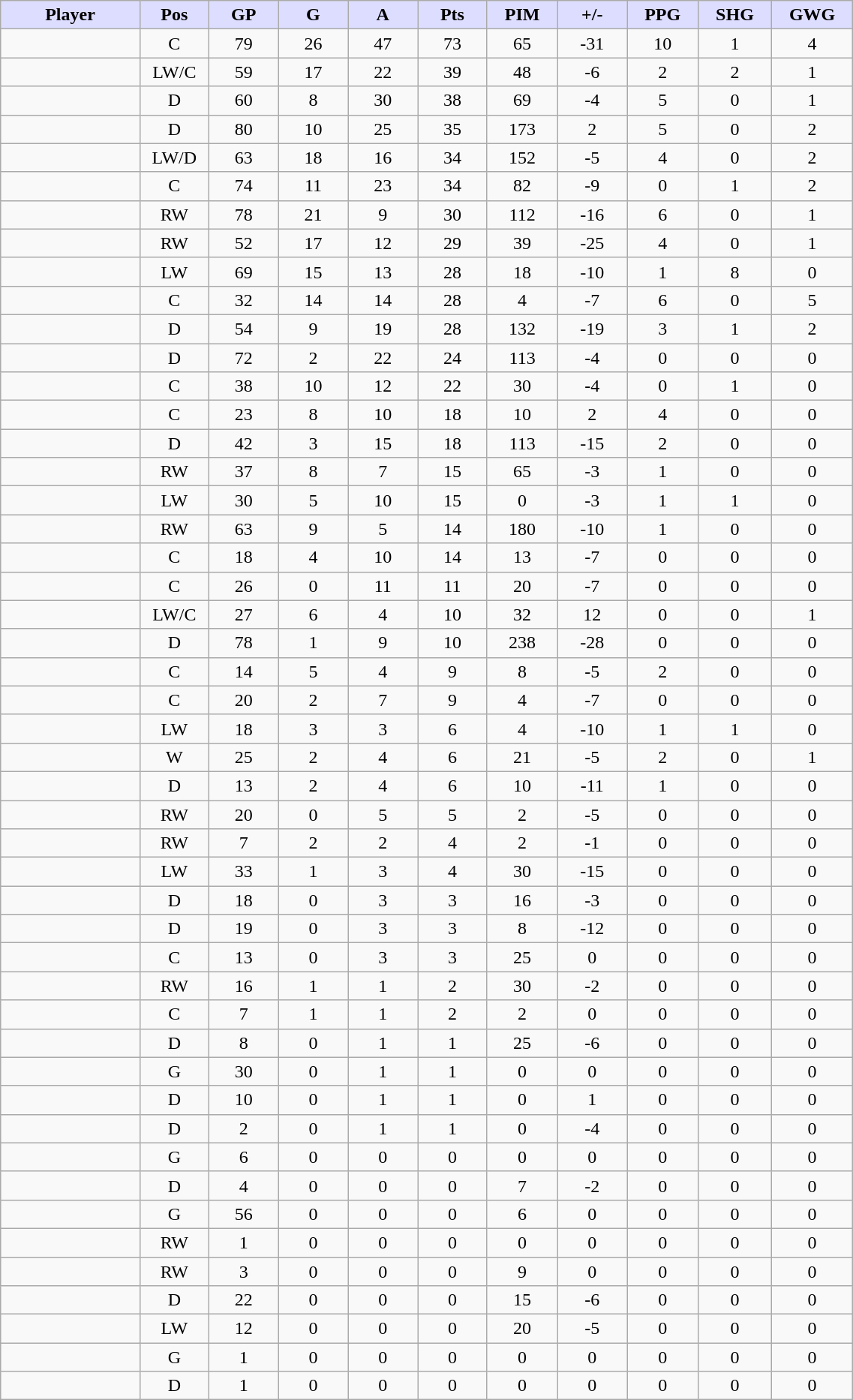<table style="width:60%;" class="wikitable sortable">
<tr style="text-align:center;">
<th style="background:#ddf; width:10%;">Player</th>
<th style="background:#ddf; width:3%;" title="Position">Pos</th>
<th style="background:#ddf; width:5%;" title="Games played">GP</th>
<th style="background:#ddf; width:5%;" title="Goals">G</th>
<th style="background:#ddf; width:5%;" title="Assists">A</th>
<th style="background:#ddf; width:5%;" title="Points">Pts</th>
<th style="background:#ddf; width:5%;" title="Penalties in Minutes">PIM</th>
<th style="background:#ddf; width:5%;" title="Plus/Minus">+/-</th>
<th style="background:#ddf; width:5%;" title="Power Play Goals">PPG</th>
<th style="background:#ddf; width:5%;" title="Short-handed Goals">SHG</th>
<th style="background:#ddf; width:5%;" title="Game-winning Goals">GWG</th>
</tr>
<tr style="text-align:center;">
<td style="text-align:right;"></td>
<td>C</td>
<td>79</td>
<td>26</td>
<td>47</td>
<td>73</td>
<td>65</td>
<td>-31</td>
<td>10</td>
<td>1</td>
<td>4</td>
</tr>
<tr style="text-align:center;">
<td style="text-align:right;"></td>
<td>LW/C</td>
<td>59</td>
<td>17</td>
<td>22</td>
<td>39</td>
<td>48</td>
<td>-6</td>
<td>2</td>
<td>2</td>
<td>1</td>
</tr>
<tr style="text-align:center;">
<td style="text-align:right;"></td>
<td>D</td>
<td>60</td>
<td>8</td>
<td>30</td>
<td>38</td>
<td>69</td>
<td>-4</td>
<td>5</td>
<td>0</td>
<td>1</td>
</tr>
<tr style="text-align:center;">
<td style="text-align:right;"></td>
<td>D</td>
<td>80</td>
<td>10</td>
<td>25</td>
<td>35</td>
<td>173</td>
<td>2</td>
<td>5</td>
<td>0</td>
<td>2</td>
</tr>
<tr style="text-align:center;">
<td style="text-align:right;"></td>
<td>LW/D</td>
<td>63</td>
<td>18</td>
<td>16</td>
<td>34</td>
<td>152</td>
<td>-5</td>
<td>4</td>
<td>0</td>
<td>2</td>
</tr>
<tr style="text-align:center;">
<td style="text-align:right;"></td>
<td>C</td>
<td>74</td>
<td>11</td>
<td>23</td>
<td>34</td>
<td>82</td>
<td>-9</td>
<td>0</td>
<td>1</td>
<td>2</td>
</tr>
<tr style="text-align:center;">
<td style="text-align:right;"></td>
<td>RW</td>
<td>78</td>
<td>21</td>
<td>9</td>
<td>30</td>
<td>112</td>
<td>-16</td>
<td>6</td>
<td>0</td>
<td>1</td>
</tr>
<tr style="text-align:center;">
<td style="text-align:right;"></td>
<td>RW</td>
<td>52</td>
<td>17</td>
<td>12</td>
<td>29</td>
<td>39</td>
<td>-25</td>
<td>4</td>
<td>0</td>
<td>1</td>
</tr>
<tr style="text-align:center;">
<td style="text-align:right;"></td>
<td>LW</td>
<td>69</td>
<td>15</td>
<td>13</td>
<td>28</td>
<td>18</td>
<td>-10</td>
<td>1</td>
<td>8</td>
<td>0</td>
</tr>
<tr style="text-align:center;">
<td style="text-align:right;"></td>
<td>C</td>
<td>32</td>
<td>14</td>
<td>14</td>
<td>28</td>
<td>4</td>
<td>-7</td>
<td>6</td>
<td>0</td>
<td>5</td>
</tr>
<tr style="text-align:center;">
<td style="text-align:right;"></td>
<td>D</td>
<td>54</td>
<td>9</td>
<td>19</td>
<td>28</td>
<td>132</td>
<td>-19</td>
<td>3</td>
<td>1</td>
<td>2</td>
</tr>
<tr style="text-align:center;">
<td style="text-align:right;"></td>
<td>D</td>
<td>72</td>
<td>2</td>
<td>22</td>
<td>24</td>
<td>113</td>
<td>-4</td>
<td>0</td>
<td>0</td>
<td>0</td>
</tr>
<tr style="text-align:center;">
<td style="text-align:right;"></td>
<td>C</td>
<td>38</td>
<td>10</td>
<td>12</td>
<td>22</td>
<td>30</td>
<td>-4</td>
<td>0</td>
<td>1</td>
<td>0</td>
</tr>
<tr style="text-align:center;">
<td style="text-align:right;"></td>
<td>C</td>
<td>23</td>
<td>8</td>
<td>10</td>
<td>18</td>
<td>10</td>
<td>2</td>
<td>4</td>
<td>0</td>
<td>0</td>
</tr>
<tr style="text-align:center;">
<td style="text-align:right;"></td>
<td>D</td>
<td>42</td>
<td>3</td>
<td>15</td>
<td>18</td>
<td>113</td>
<td>-15</td>
<td>2</td>
<td>0</td>
<td>0</td>
</tr>
<tr style="text-align:center;">
<td style="text-align:right;"></td>
<td>RW</td>
<td>37</td>
<td>8</td>
<td>7</td>
<td>15</td>
<td>65</td>
<td>-3</td>
<td>1</td>
<td>0</td>
<td>0</td>
</tr>
<tr style="text-align:center;">
<td style="text-align:right;"></td>
<td>LW</td>
<td>30</td>
<td>5</td>
<td>10</td>
<td>15</td>
<td>0</td>
<td>-3</td>
<td>1</td>
<td>1</td>
<td>0</td>
</tr>
<tr style="text-align:center;">
<td style="text-align:right;"></td>
<td>RW</td>
<td>63</td>
<td>9</td>
<td>5</td>
<td>14</td>
<td>180</td>
<td>-10</td>
<td>1</td>
<td>0</td>
<td>0</td>
</tr>
<tr style="text-align:center;">
<td style="text-align:right;"></td>
<td>C</td>
<td>18</td>
<td>4</td>
<td>10</td>
<td>14</td>
<td>13</td>
<td>-7</td>
<td>0</td>
<td>0</td>
<td>0</td>
</tr>
<tr style="text-align:center;">
<td style="text-align:right;"></td>
<td>C</td>
<td>26</td>
<td>0</td>
<td>11</td>
<td>11</td>
<td>20</td>
<td>-7</td>
<td>0</td>
<td>0</td>
<td>0</td>
</tr>
<tr style="text-align:center;">
<td style="text-align:right;"></td>
<td>LW/C</td>
<td>27</td>
<td>6</td>
<td>4</td>
<td>10</td>
<td>32</td>
<td>12</td>
<td>0</td>
<td>0</td>
<td>1</td>
</tr>
<tr style="text-align:center;">
<td style="text-align:right;"></td>
<td>D</td>
<td>78</td>
<td>1</td>
<td>9</td>
<td>10</td>
<td>238</td>
<td>-28</td>
<td>0</td>
<td>0</td>
<td>0</td>
</tr>
<tr style="text-align:center;">
<td style="text-align:right;"></td>
<td>C</td>
<td>14</td>
<td>5</td>
<td>4</td>
<td>9</td>
<td>8</td>
<td>-5</td>
<td>2</td>
<td>0</td>
<td>0</td>
</tr>
<tr style="text-align:center;">
<td style="text-align:right;"></td>
<td>C</td>
<td>20</td>
<td>2</td>
<td>7</td>
<td>9</td>
<td>4</td>
<td>-7</td>
<td>0</td>
<td>0</td>
<td>0</td>
</tr>
<tr style="text-align:center;">
<td style="text-align:right;"></td>
<td>LW</td>
<td>18</td>
<td>3</td>
<td>3</td>
<td>6</td>
<td>4</td>
<td>-10</td>
<td>1</td>
<td>1</td>
<td>0</td>
</tr>
<tr style="text-align:center;">
<td style="text-align:right;"></td>
<td>W</td>
<td>25</td>
<td>2</td>
<td>4</td>
<td>6</td>
<td>21</td>
<td>-5</td>
<td>2</td>
<td>0</td>
<td>1</td>
</tr>
<tr style="text-align:center;">
<td style="text-align:right;"></td>
<td>D</td>
<td>13</td>
<td>2</td>
<td>4</td>
<td>6</td>
<td>10</td>
<td>-11</td>
<td>1</td>
<td>0</td>
<td>0</td>
</tr>
<tr style="text-align:center;">
<td style="text-align:right;"></td>
<td>RW</td>
<td>20</td>
<td>0</td>
<td>5</td>
<td>5</td>
<td>2</td>
<td>-5</td>
<td>0</td>
<td>0</td>
<td>0</td>
</tr>
<tr style="text-align:center;">
<td style="text-align:right;"></td>
<td>RW</td>
<td>7</td>
<td>2</td>
<td>2</td>
<td>4</td>
<td>2</td>
<td>-1</td>
<td>0</td>
<td>0</td>
<td>0</td>
</tr>
<tr style="text-align:center;">
<td style="text-align:right;"></td>
<td>LW</td>
<td>33</td>
<td>1</td>
<td>3</td>
<td>4</td>
<td>30</td>
<td>-15</td>
<td>0</td>
<td>0</td>
<td>0</td>
</tr>
<tr style="text-align:center;">
<td style="text-align:right;"></td>
<td>D</td>
<td>18</td>
<td>0</td>
<td>3</td>
<td>3</td>
<td>16</td>
<td>-3</td>
<td>0</td>
<td>0</td>
<td>0</td>
</tr>
<tr style="text-align:center;">
<td style="text-align:right;"></td>
<td>D</td>
<td>19</td>
<td>0</td>
<td>3</td>
<td>3</td>
<td>8</td>
<td>-12</td>
<td>0</td>
<td>0</td>
<td>0</td>
</tr>
<tr style="text-align:center;">
<td style="text-align:right;"></td>
<td>C</td>
<td>13</td>
<td>0</td>
<td>3</td>
<td>3</td>
<td>25</td>
<td>0</td>
<td>0</td>
<td>0</td>
<td>0</td>
</tr>
<tr style="text-align:center;">
<td style="text-align:right;"></td>
<td>RW</td>
<td>16</td>
<td>1</td>
<td>1</td>
<td>2</td>
<td>30</td>
<td>-2</td>
<td>0</td>
<td>0</td>
<td>0</td>
</tr>
<tr style="text-align:center;">
<td style="text-align:right;"></td>
<td>C</td>
<td>7</td>
<td>1</td>
<td>1</td>
<td>2</td>
<td>2</td>
<td>0</td>
<td>0</td>
<td>0</td>
<td>0</td>
</tr>
<tr style="text-align:center;">
<td style="text-align:right;"></td>
<td>D</td>
<td>8</td>
<td>0</td>
<td>1</td>
<td>1</td>
<td>25</td>
<td>-6</td>
<td>0</td>
<td>0</td>
<td>0</td>
</tr>
<tr style="text-align:center;">
<td style="text-align:right;"></td>
<td>G</td>
<td>30</td>
<td>0</td>
<td>1</td>
<td>1</td>
<td>0</td>
<td>0</td>
<td>0</td>
<td>0</td>
<td>0</td>
</tr>
<tr style="text-align:center;">
<td style="text-align:right;"></td>
<td>D</td>
<td>10</td>
<td>0</td>
<td>1</td>
<td>1</td>
<td>0</td>
<td>1</td>
<td>0</td>
<td>0</td>
<td>0</td>
</tr>
<tr style="text-align:center;">
<td style="text-align:right;"></td>
<td>D</td>
<td>2</td>
<td>0</td>
<td>1</td>
<td>1</td>
<td>0</td>
<td>-4</td>
<td>0</td>
<td>0</td>
<td>0</td>
</tr>
<tr style="text-align:center;">
<td style="text-align:right;"></td>
<td>G</td>
<td>6</td>
<td>0</td>
<td>0</td>
<td>0</td>
<td>0</td>
<td>0</td>
<td>0</td>
<td>0</td>
<td>0</td>
</tr>
<tr style="text-align:center;">
<td style="text-align:right;"></td>
<td>D</td>
<td>4</td>
<td>0</td>
<td>0</td>
<td>0</td>
<td>7</td>
<td>-2</td>
<td>0</td>
<td>0</td>
<td>0</td>
</tr>
<tr style="text-align:center;">
<td style="text-align:right;"></td>
<td>G</td>
<td>56</td>
<td>0</td>
<td>0</td>
<td>0</td>
<td>6</td>
<td>0</td>
<td>0</td>
<td>0</td>
<td>0</td>
</tr>
<tr style="text-align:center;">
<td style="text-align:right;"></td>
<td>RW</td>
<td>1</td>
<td>0</td>
<td>0</td>
<td>0</td>
<td>0</td>
<td>0</td>
<td>0</td>
<td>0</td>
<td>0</td>
</tr>
<tr style="text-align:center;">
<td style="text-align:right;"></td>
<td>RW</td>
<td>3</td>
<td>0</td>
<td>0</td>
<td>0</td>
<td>9</td>
<td>0</td>
<td>0</td>
<td>0</td>
<td>0</td>
</tr>
<tr style="text-align:center;">
<td style="text-align:right;"></td>
<td>D</td>
<td>22</td>
<td>0</td>
<td>0</td>
<td>0</td>
<td>15</td>
<td>-6</td>
<td>0</td>
<td>0</td>
<td>0</td>
</tr>
<tr style="text-align:center;">
<td style="text-align:right;"></td>
<td>LW</td>
<td>12</td>
<td>0</td>
<td>0</td>
<td>0</td>
<td>20</td>
<td>-5</td>
<td>0</td>
<td>0</td>
<td>0</td>
</tr>
<tr style="text-align:center;">
<td style="text-align:right;"></td>
<td>G</td>
<td>1</td>
<td>0</td>
<td>0</td>
<td>0</td>
<td>0</td>
<td>0</td>
<td>0</td>
<td>0</td>
<td>0</td>
</tr>
<tr style="text-align:center;">
<td style="text-align:right;"></td>
<td>D</td>
<td>1</td>
<td>0</td>
<td>0</td>
<td>0</td>
<td>0</td>
<td>0</td>
<td>0</td>
<td>0</td>
<td>0</td>
</tr>
</table>
